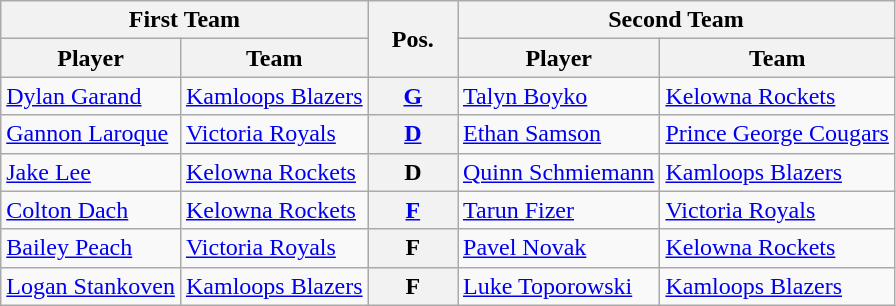<table class="wikitable">
<tr>
<th colspan="2">First Team</th>
<th style="width:10%;" rowspan="2">Pos.</th>
<th colspan="2">Second Team</th>
</tr>
<tr>
<th>Player</th>
<th>Team</th>
<th>Player</th>
<th>Team</th>
</tr>
<tr>
<td><a href='#'>Dylan Garand</a></td>
<td><a href='#'>Kamloops Blazers</a></td>
<th style="text-align:center;"><a href='#'>G</a></th>
<td><a href='#'>Talyn Boyko</a></td>
<td><a href='#'>Kelowna Rockets</a></td>
</tr>
<tr>
<td><a href='#'>Gannon Laroque</a></td>
<td><a href='#'>Victoria Royals</a></td>
<th style="text-align:center;"><a href='#'>D</a></th>
<td><a href='#'>Ethan Samson</a></td>
<td><a href='#'>Prince George Cougars</a></td>
</tr>
<tr>
<td><a href='#'>Jake Lee</a></td>
<td><a href='#'>Kelowna Rockets</a></td>
<th style="text-align:center;">D</th>
<td><a href='#'>Quinn Schmiemann</a></td>
<td><a href='#'>Kamloops Blazers</a></td>
</tr>
<tr>
<td><a href='#'>Colton Dach</a></td>
<td><a href='#'>Kelowna Rockets</a></td>
<th style="text-align:center;"><a href='#'>F</a></th>
<td><a href='#'>Tarun Fizer</a></td>
<td><a href='#'>Victoria Royals</a></td>
</tr>
<tr>
<td><a href='#'>Bailey Peach</a></td>
<td><a href='#'>Victoria Royals</a></td>
<th style="text-align:center;">F</th>
<td><a href='#'>Pavel Novak</a></td>
<td><a href='#'>Kelowna Rockets</a></td>
</tr>
<tr>
<td><a href='#'>Logan Stankoven</a></td>
<td><a href='#'>Kamloops Blazers</a></td>
<th style="text-align:center;">F</th>
<td><a href='#'>Luke Toporowski</a></td>
<td><a href='#'>Kamloops Blazers</a></td>
</tr>
</table>
